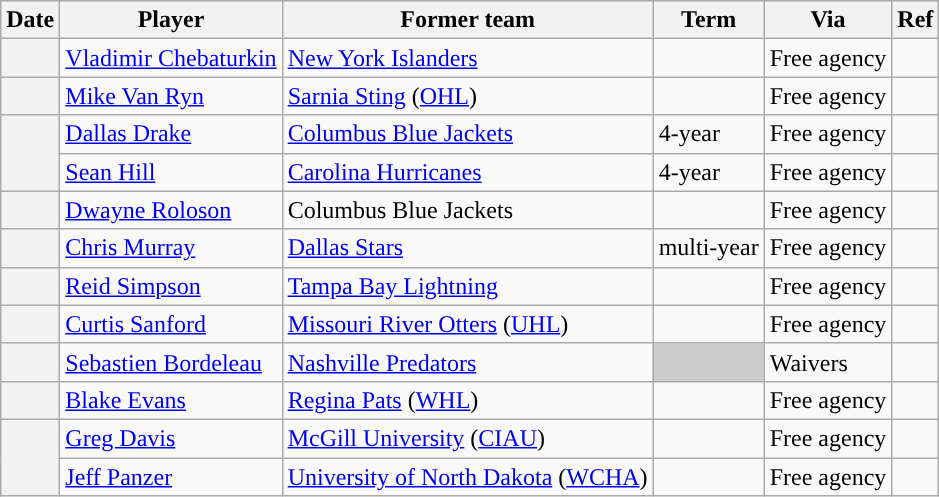<table class="wikitable plainrowheaders">
<tr style="background:#ddd; text-align:center;">
<th>Date</th>
<th>Player</th>
<th>Former team</th>
<th>Term</th>
<th>Via</th>
<th>Ref</th>
</tr>
<tr>
<th scope="row"></th>
<td><a href='#'>Vladimir Chebaturkin</a></td>
<td><a href='#'>New York Islanders</a></td>
<td></td>
<td>Free agency</td>
<td></td>
</tr>
<tr>
<th scope="row"></th>
<td><a href='#'>Mike Van Ryn</a></td>
<td><a href='#'>Sarnia Sting</a> (<a href='#'>OHL</a>)</td>
<td></td>
<td>Free agency</td>
<td></td>
</tr>
<tr>
<th scope="row" rowspan=2></th>
<td><a href='#'>Dallas Drake</a></td>
<td><a href='#'>Columbus Blue Jackets</a></td>
<td>4-year</td>
<td>Free agency</td>
<td></td>
</tr>
<tr>
<td><a href='#'>Sean Hill</a></td>
<td><a href='#'>Carolina Hurricanes</a></td>
<td>4-year</td>
<td>Free agency</td>
<td></td>
</tr>
<tr>
<th scope="row"></th>
<td><a href='#'>Dwayne Roloson</a></td>
<td>Columbus Blue Jackets</td>
<td></td>
<td>Free agency</td>
<td></td>
</tr>
<tr>
<th scope="row"></th>
<td><a href='#'>Chris Murray</a></td>
<td><a href='#'>Dallas Stars</a></td>
<td>multi-year</td>
<td>Free agency</td>
<td></td>
</tr>
<tr>
<th scope="row"></th>
<td><a href='#'>Reid Simpson</a></td>
<td><a href='#'>Tampa Bay Lightning</a></td>
<td></td>
<td>Free agency</td>
<td></td>
</tr>
<tr>
<th scope="row"></th>
<td><a href='#'>Curtis Sanford</a></td>
<td><a href='#'>Missouri River Otters</a> (<a href='#'>UHL</a>)</td>
<td></td>
<td>Free agency</td>
<td></td>
</tr>
<tr>
<th scope="row"></th>
<td><a href='#'>Sebastien Bordeleau</a></td>
<td><a href='#'>Nashville Predators</a></td>
<td style="background:#ccc"></td>
<td>Waivers</td>
<td></td>
</tr>
<tr>
<th scope="row"></th>
<td><a href='#'>Blake Evans</a></td>
<td><a href='#'>Regina Pats</a> (<a href='#'>WHL</a>)</td>
<td></td>
<td>Free agency</td>
<td></td>
</tr>
<tr>
<th scope="row" rowspan=2></th>
<td><a href='#'>Greg Davis</a></td>
<td><a href='#'>McGill University</a> (<a href='#'>CIAU</a>)</td>
<td></td>
<td>Free agency</td>
<td></td>
</tr>
<tr>
<td><a href='#'>Jeff Panzer</a></td>
<td><a href='#'>University of North Dakota</a> (<a href='#'>WCHA</a>)</td>
<td></td>
<td>Free agency</td>
<td></td>
</tr>
</table>
